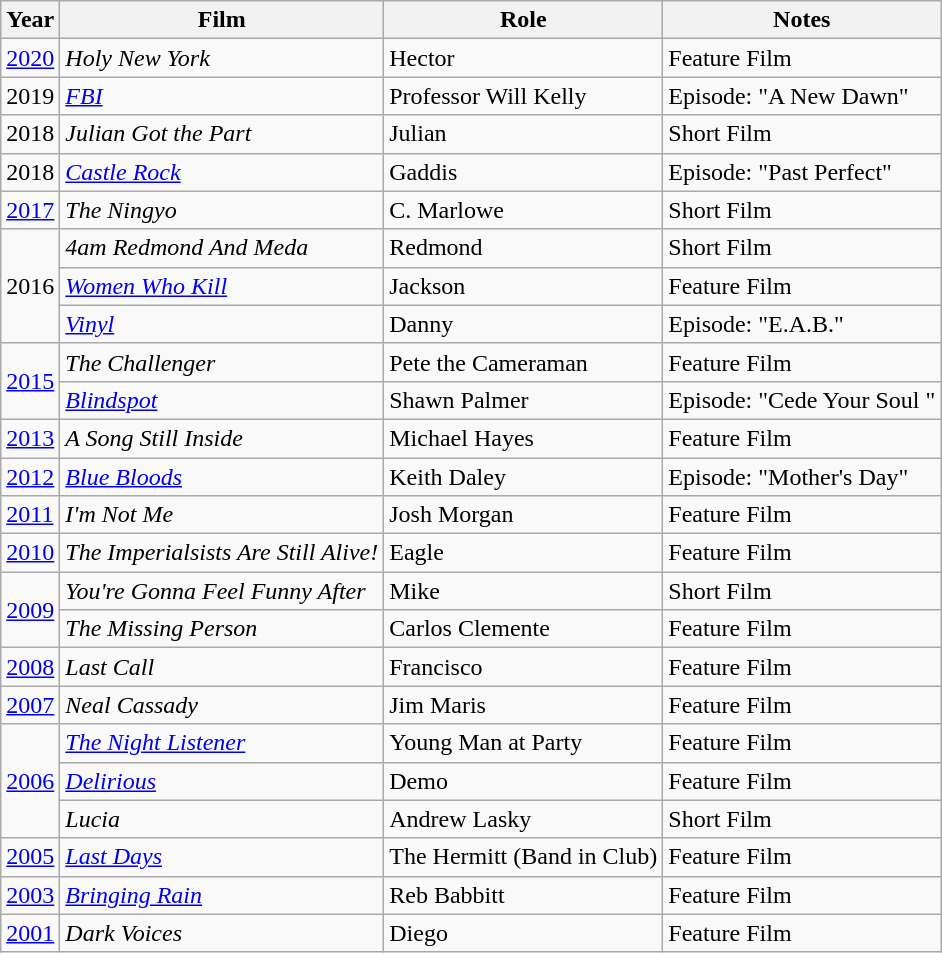<table class="wikitable">
<tr>
<th>Year</th>
<th>Film</th>
<th>Role</th>
<th>Notes</th>
</tr>
<tr>
<td><a href='#'>2020</a></td>
<td><em>Holy New York</em></td>
<td>Hector</td>
<td>Feature Film</td>
</tr>
<tr>
<td>2019</td>
<td><em><a href='#'>FBI</a></em></td>
<td>Professor Will Kelly</td>
<td>Episode: "A New Dawn"</td>
</tr>
<tr>
<td>2018</td>
<td><em>Julian Got the Part</em></td>
<td>Julian</td>
<td>Short Film</td>
</tr>
<tr>
<td>2018</td>
<td><em><a href='#'>Castle Rock</a></em></td>
<td>Gaddis</td>
<td>Episode: "Past Perfect"</td>
</tr>
<tr>
<td><a href='#'>2017</a></td>
<td><em>The Ningyo</em></td>
<td>C. Marlowe</td>
<td>Short Film</td>
</tr>
<tr>
<td rowspan="3">2016</td>
<td><em>4am Redmond And Meda</em></td>
<td>Redmond</td>
<td>Short Film</td>
</tr>
<tr>
<td><em><a href='#'>Women Who Kill</a></em></td>
<td>Jackson</td>
<td>Feature Film</td>
</tr>
<tr>
<td><em><a href='#'>Vinyl</a></em></td>
<td>Danny</td>
<td>Episode: "E.A.B."</td>
</tr>
<tr>
<td rowspan="2"><a href='#'>2015</a></td>
<td><em>The Challenger</em></td>
<td>Pete the Cameraman</td>
<td>Feature Film</td>
</tr>
<tr>
<td><em><a href='#'>Blindspot</a></em></td>
<td>Shawn Palmer</td>
<td>Episode: "Cede Your Soul "</td>
</tr>
<tr>
<td rowspan="1"><a href='#'>2013</a></td>
<td><em>A Song Still Inside</em></td>
<td>Michael Hayes</td>
<td>Feature Film</td>
</tr>
<tr>
<td rowspan="1"><a href='#'>2012</a></td>
<td><em><a href='#'>Blue Bloods</a></em></td>
<td>Keith Daley</td>
<td>Episode: "Mother's Day"</td>
</tr>
<tr>
<td rowspan="1"><a href='#'>2011</a></td>
<td><em>I'm Not Me</em></td>
<td>Josh Morgan</td>
<td>Feature Film</td>
</tr>
<tr>
<td rowspan="1"><a href='#'>2010</a></td>
<td><em>The Imperialsists Are Still Alive!</em></td>
<td>Eagle</td>
<td>Feature Film</td>
</tr>
<tr>
<td rowspan="2"><a href='#'>2009</a></td>
<td><em>You're Gonna Feel Funny After</em></td>
<td>Mike</td>
<td>Short Film</td>
</tr>
<tr>
<td><em>The Missing Person</em></td>
<td>Carlos Clemente</td>
<td>Feature Film</td>
</tr>
<tr>
<td rowspan="1"><a href='#'>2008</a></td>
<td><em>Last Call</em></td>
<td>Francisco</td>
<td>Feature Film</td>
</tr>
<tr>
<td rowspan="1"><a href='#'>2007</a></td>
<td><em>Neal Cassady</em></td>
<td>Jim Maris</td>
<td>Feature Film</td>
</tr>
<tr>
<td rowspan="3"><a href='#'>2006</a></td>
<td><em><a href='#'>The Night Listener</a></em></td>
<td>Young Man at Party</td>
<td>Feature Film</td>
</tr>
<tr>
<td><em><a href='#'>Delirious</a></em></td>
<td>Demo</td>
<td>Feature Film</td>
</tr>
<tr>
<td><em>Lucia</em></td>
<td>Andrew Lasky</td>
<td>Short Film</td>
</tr>
<tr>
<td rowspan="1"><a href='#'>2005</a></td>
<td><em><a href='#'>Last Days</a></em></td>
<td>The Hermitt (Band in Club)</td>
<td>Feature Film</td>
</tr>
<tr>
<td rowspan="1"><a href='#'>2003</a></td>
<td><em><a href='#'>Bringing Rain</a></em></td>
<td>Reb Babbitt</td>
<td>Feature Film</td>
</tr>
<tr>
<td rowspan="1"><a href='#'>2001</a></td>
<td><em>Dark Voices</em></td>
<td>Diego</td>
<td>Feature Film</td>
</tr>
</table>
